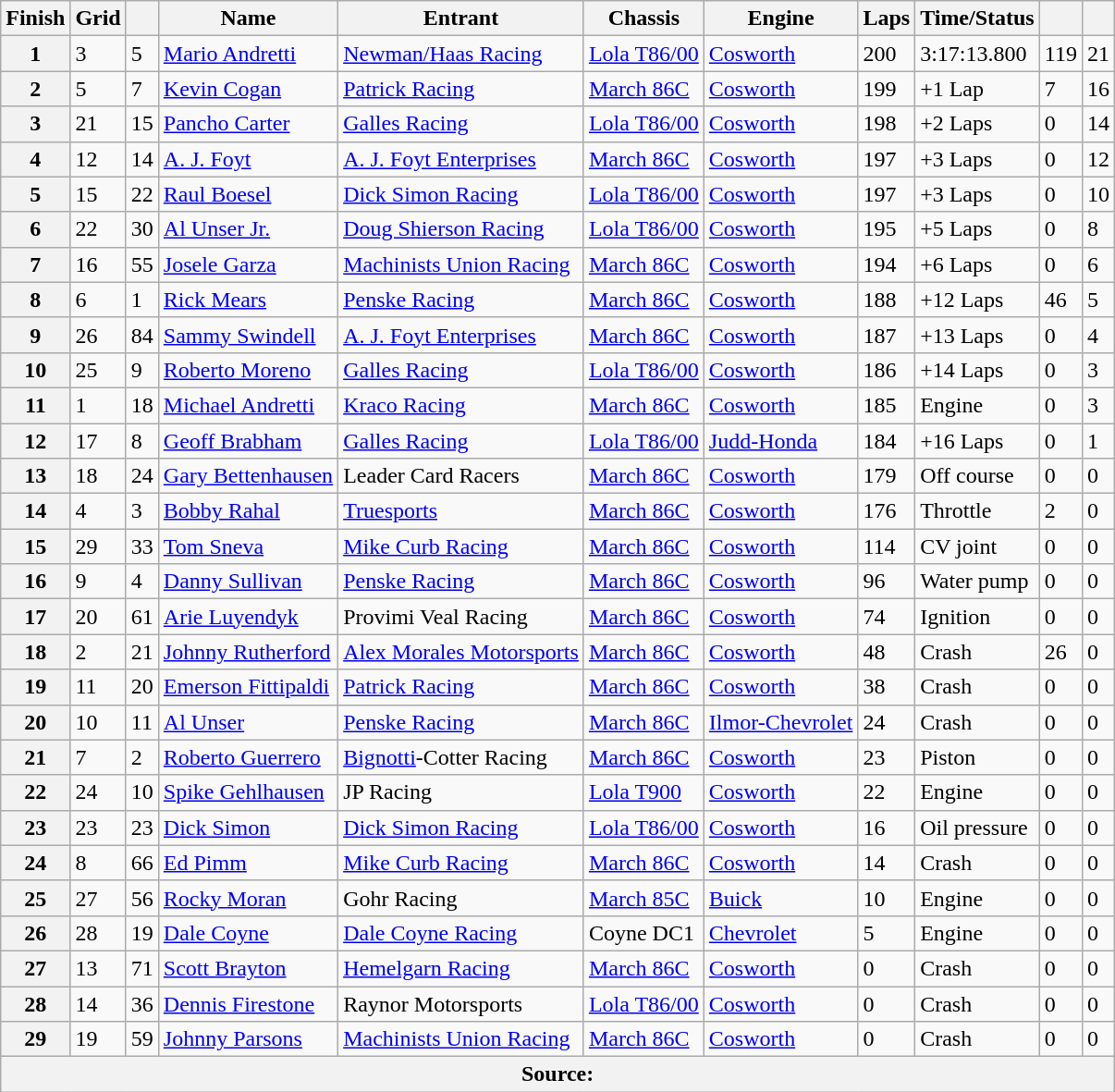<table class="wikitable">
<tr>
<th>Finish</th>
<th>Grid</th>
<th></th>
<th>Name</th>
<th>Entrant</th>
<th>Chassis</th>
<th>Engine</th>
<th>Laps</th>
<th>Time/Status</th>
<th></th>
<th></th>
</tr>
<tr>
<th>1</th>
<td>3</td>
<td>5</td>
<td> <a href='#'>Mario Andretti</a></td>
<td><a href='#'>Newman/Haas Racing</a></td>
<td><a href='#'>Lola T86/00</a></td>
<td><a href='#'>Cosworth</a></td>
<td>200</td>
<td>3:17:13.800</td>
<td>119</td>
<td>21</td>
</tr>
<tr>
<th>2</th>
<td>5</td>
<td>7</td>
<td> <a href='#'>Kevin Cogan</a></td>
<td><a href='#'>Patrick Racing</a></td>
<td><a href='#'>March 86C</a></td>
<td><a href='#'>Cosworth</a></td>
<td>199</td>
<td>+1 Lap</td>
<td>7</td>
<td>16</td>
</tr>
<tr>
<th>3</th>
<td>21</td>
<td>15</td>
<td> <a href='#'>Pancho Carter</a></td>
<td><a href='#'>Galles Racing</a></td>
<td><a href='#'>Lola T86/00</a></td>
<td><a href='#'>Cosworth</a></td>
<td>198</td>
<td>+2 Laps</td>
<td>0</td>
<td>14</td>
</tr>
<tr>
<th>4</th>
<td>12</td>
<td>14</td>
<td> <a href='#'>A. J. Foyt</a></td>
<td><a href='#'>A. J. Foyt Enterprises</a></td>
<td><a href='#'>March 86C</a></td>
<td><a href='#'>Cosworth</a></td>
<td>197</td>
<td>+3 Laps</td>
<td>0</td>
<td>12</td>
</tr>
<tr>
<th>5</th>
<td>15</td>
<td>22</td>
<td> <a href='#'>Raul Boesel</a></td>
<td><a href='#'>Dick Simon Racing</a></td>
<td><a href='#'>Lola T86/00</a></td>
<td><a href='#'>Cosworth</a></td>
<td>197</td>
<td>+3 Laps</td>
<td>0</td>
<td>10</td>
</tr>
<tr>
<th>6</th>
<td>22</td>
<td>30</td>
<td> <a href='#'>Al Unser Jr.</a></td>
<td><a href='#'>Doug Shierson Racing</a></td>
<td><a href='#'>Lola T86/00</a></td>
<td><a href='#'>Cosworth</a></td>
<td>195</td>
<td>+5 Laps</td>
<td>0</td>
<td>8</td>
</tr>
<tr>
<th>7</th>
<td>16</td>
<td>55</td>
<td> <a href='#'>Josele Garza</a></td>
<td><a href='#'>Machinists Union Racing</a></td>
<td><a href='#'>March 86C</a></td>
<td><a href='#'>Cosworth</a></td>
<td>194</td>
<td>+6 Laps</td>
<td>0</td>
<td>6</td>
</tr>
<tr>
<th>8</th>
<td>6</td>
<td>1</td>
<td> <a href='#'>Rick Mears</a></td>
<td><a href='#'>Penske Racing</a></td>
<td><a href='#'>March 86C</a></td>
<td><a href='#'>Cosworth</a></td>
<td>188</td>
<td>+12 Laps</td>
<td>46</td>
<td>5</td>
</tr>
<tr>
<th>9</th>
<td>26</td>
<td>84</td>
<td> <a href='#'>Sammy Swindell</a></td>
<td><a href='#'>A. J. Foyt Enterprises</a></td>
<td><a href='#'>March 86C</a></td>
<td><a href='#'>Cosworth</a></td>
<td>187</td>
<td>+13 Laps</td>
<td>0</td>
<td>4</td>
</tr>
<tr>
<th>10</th>
<td>25</td>
<td>9</td>
<td> <a href='#'>Roberto Moreno</a></td>
<td><a href='#'>Galles Racing</a></td>
<td><a href='#'>Lola T86/00</a></td>
<td><a href='#'>Cosworth</a></td>
<td>186</td>
<td>+14 Laps</td>
<td>0</td>
<td>3</td>
</tr>
<tr>
<th>11</th>
<td>1</td>
<td>18</td>
<td> <a href='#'>Michael Andretti</a></td>
<td><a href='#'>Kraco Racing</a></td>
<td><a href='#'>March 86C</a></td>
<td><a href='#'>Cosworth</a></td>
<td>185</td>
<td>Engine</td>
<td>0</td>
<td>3</td>
</tr>
<tr>
<th>12</th>
<td>17</td>
<td>8</td>
<td> <a href='#'>Geoff Brabham</a></td>
<td><a href='#'>Galles Racing</a></td>
<td><a href='#'>Lola T86/00</a></td>
<td><a href='#'>Judd-Honda</a></td>
<td>184</td>
<td>+16 Laps</td>
<td>0</td>
<td>1</td>
</tr>
<tr>
<th>13</th>
<td>18</td>
<td>24</td>
<td> <a href='#'>Gary Bettenhausen</a></td>
<td>Leader Card Racers</td>
<td><a href='#'>March 86C</a></td>
<td><a href='#'>Cosworth</a></td>
<td>179</td>
<td>Off course</td>
<td>0</td>
<td>0</td>
</tr>
<tr>
<th>14</th>
<td>4</td>
<td>3</td>
<td> <a href='#'>Bobby Rahal</a></td>
<td><a href='#'>Truesports</a></td>
<td><a href='#'>March 86C</a></td>
<td><a href='#'>Cosworth</a></td>
<td>176</td>
<td>Throttle</td>
<td>2</td>
<td>0</td>
</tr>
<tr>
<th>15</th>
<td>29</td>
<td>33</td>
<td> <a href='#'>Tom Sneva</a></td>
<td><a href='#'>Mike Curb Racing</a></td>
<td><a href='#'>March 86C</a></td>
<td><a href='#'>Cosworth</a></td>
<td>114</td>
<td>CV joint</td>
<td>0</td>
<td>0</td>
</tr>
<tr>
<th>16</th>
<td>9</td>
<td>4</td>
<td> <a href='#'>Danny Sullivan</a></td>
<td><a href='#'>Penske Racing</a></td>
<td><a href='#'>March 86C</a></td>
<td><a href='#'>Cosworth</a></td>
<td>96</td>
<td>Water pump</td>
<td>0</td>
<td>0</td>
</tr>
<tr>
<th>17</th>
<td>20</td>
<td>61</td>
<td> <a href='#'>Arie Luyendyk</a></td>
<td>Provimi Veal Racing</td>
<td><a href='#'>March 86C</a></td>
<td><a href='#'>Cosworth</a></td>
<td>74</td>
<td>Ignition</td>
<td>0</td>
<td>0</td>
</tr>
<tr>
<th>18</th>
<td>2</td>
<td>21</td>
<td> <a href='#'>Johnny Rutherford</a></td>
<td><a href='#'>Alex Morales Motorsports</a></td>
<td><a href='#'>March 86C</a></td>
<td><a href='#'>Cosworth</a></td>
<td>48</td>
<td>Crash</td>
<td>26</td>
<td>0</td>
</tr>
<tr>
<th>19</th>
<td>11</td>
<td>20</td>
<td> <a href='#'>Emerson Fittipaldi</a></td>
<td><a href='#'>Patrick Racing</a></td>
<td><a href='#'>March 86C</a></td>
<td><a href='#'>Cosworth</a></td>
<td>38</td>
<td>Crash</td>
<td>0</td>
<td>0</td>
</tr>
<tr>
<th>20</th>
<td>10</td>
<td>11</td>
<td> <a href='#'>Al Unser</a></td>
<td><a href='#'>Penske Racing</a></td>
<td><a href='#'>March 86C</a></td>
<td><a href='#'>Ilmor-Chevrolet</a></td>
<td>24</td>
<td>Crash</td>
<td>0</td>
<td>0</td>
</tr>
<tr>
<th>21</th>
<td>7</td>
<td>2</td>
<td> <a href='#'>Roberto Guerrero</a></td>
<td><a href='#'>Bignotti</a>-Cotter Racing</td>
<td><a href='#'>March 86C</a></td>
<td><a href='#'>Cosworth</a></td>
<td>23</td>
<td>Piston</td>
<td>0</td>
<td>0</td>
</tr>
<tr>
<th>22</th>
<td>24</td>
<td>10</td>
<td> <a href='#'>Spike Gehlhausen</a></td>
<td>JP Racing</td>
<td><a href='#'>Lola T900</a></td>
<td><a href='#'>Cosworth</a></td>
<td>22</td>
<td>Engine</td>
<td>0</td>
<td>0</td>
</tr>
<tr>
<th>23</th>
<td>23</td>
<td>23</td>
<td> <a href='#'>Dick Simon</a></td>
<td><a href='#'>Dick Simon Racing</a></td>
<td><a href='#'>Lola T86/00</a></td>
<td><a href='#'>Cosworth</a></td>
<td>16</td>
<td>Oil pressure</td>
<td>0</td>
<td>0</td>
</tr>
<tr>
<th>24</th>
<td>8</td>
<td>66</td>
<td> <a href='#'>Ed Pimm</a></td>
<td><a href='#'>Mike Curb Racing</a></td>
<td><a href='#'>March 86C</a></td>
<td><a href='#'>Cosworth</a></td>
<td>14</td>
<td>Crash</td>
<td>0</td>
<td>0</td>
</tr>
<tr>
<th>25</th>
<td>27</td>
<td>56</td>
<td> <a href='#'>Rocky Moran</a></td>
<td>Gohr Racing</td>
<td><a href='#'>March 85C</a></td>
<td><a href='#'>Buick</a></td>
<td>10</td>
<td>Engine</td>
<td>0</td>
<td>0</td>
</tr>
<tr>
<th>26</th>
<td>28</td>
<td>19</td>
<td> <a href='#'>Dale Coyne</a></td>
<td><a href='#'>Dale Coyne Racing</a></td>
<td>Coyne DC1</td>
<td><a href='#'>Chevrolet</a></td>
<td>5</td>
<td>Engine</td>
<td>0</td>
<td>0</td>
</tr>
<tr>
<th>27</th>
<td>13</td>
<td>71</td>
<td> <a href='#'>Scott Brayton</a></td>
<td><a href='#'>Hemelgarn Racing</a></td>
<td><a href='#'>March 86C</a></td>
<td><a href='#'>Cosworth</a></td>
<td>0</td>
<td>Crash</td>
<td>0</td>
<td>0</td>
</tr>
<tr>
<th>28</th>
<td>14</td>
<td>36</td>
<td> <a href='#'>Dennis Firestone</a></td>
<td>Raynor Motorsports</td>
<td><a href='#'>Lola T86/00</a></td>
<td><a href='#'>Cosworth</a></td>
<td>0</td>
<td>Crash</td>
<td>0</td>
<td>0</td>
</tr>
<tr>
<th>29</th>
<td>19</td>
<td>59</td>
<td> <a href='#'>Johnny Parsons</a></td>
<td><a href='#'>Machinists Union Racing</a></td>
<td><a href='#'>March 86C</a></td>
<td><a href='#'>Cosworth</a></td>
<td>0</td>
<td>Crash</td>
<td>0</td>
<td>0</td>
</tr>
<tr>
<th colspan=11>Source:</th>
</tr>
</table>
